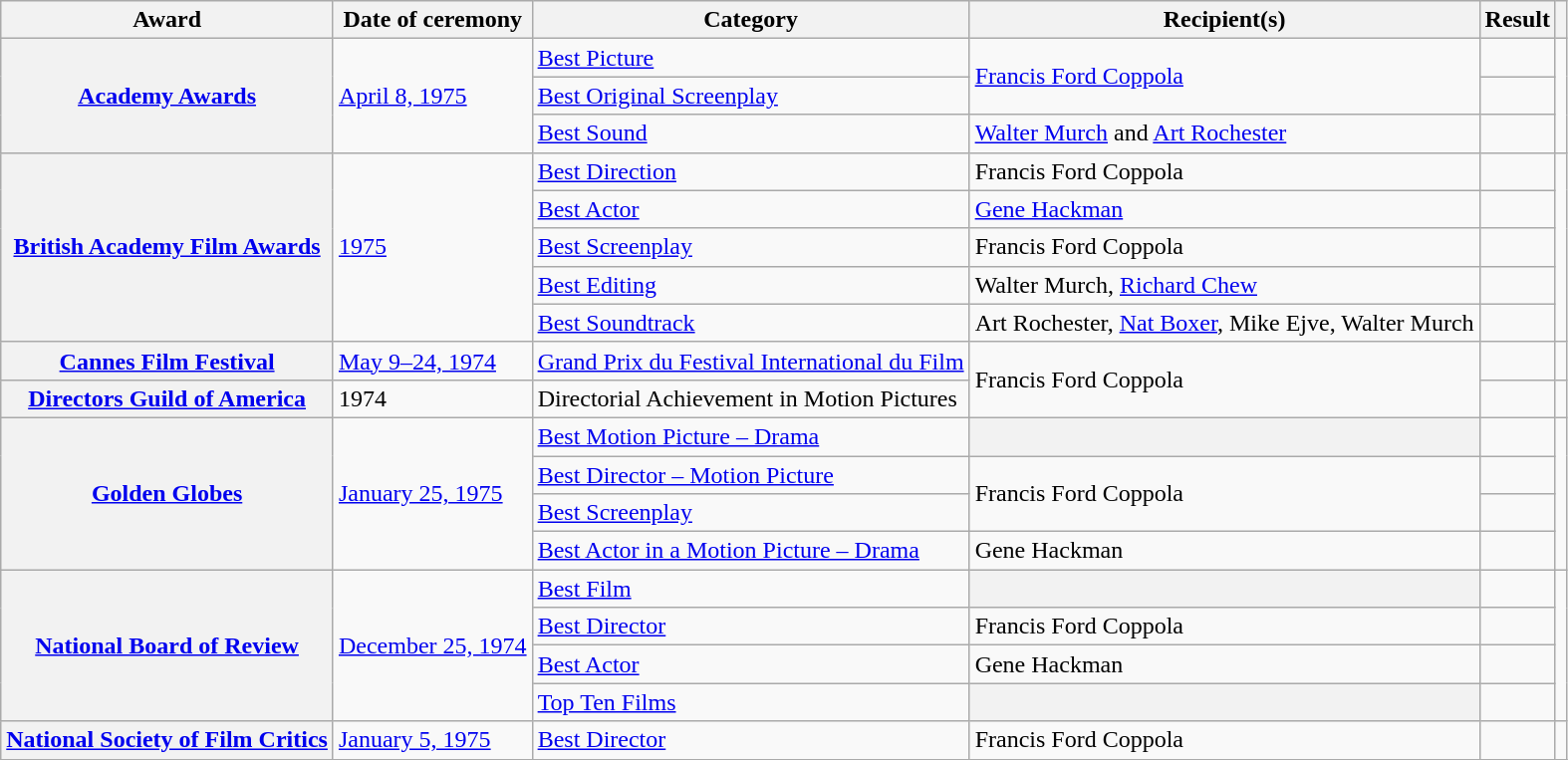<table class="wikitable plainrowheaders sortable">
<tr>
<th scope="col">Award</th>
<th scope="col">Date of ceremony</th>
<th scope="col">Category</th>
<th scope="col">Recipient(s)</th>
<th scope="col">Result</th>
<th scope="col" class="unsortable"></th>
</tr>
<tr>
<th scope="row" rowspan=3><a href='#'>Academy Awards</a></th>
<td rowspan="3"><a href='#'>April 8, 1975</a></td>
<td><a href='#'>Best Picture</a></td>
<td rowspan="2"><a href='#'>Francis Ford Coppola</a></td>
<td></td>
<td align="center" rowspan="3"></td>
</tr>
<tr>
<td><a href='#'>Best Original Screenplay</a></td>
<td></td>
</tr>
<tr>
<td><a href='#'>Best Sound</a></td>
<td><a href='#'>Walter Murch</a> and <a href='#'>Art Rochester</a></td>
<td></td>
</tr>
<tr>
<th scope="row" rowspan=5><a href='#'>British Academy Film Awards</a></th>
<td rowspan="5"><a href='#'>1975</a></td>
<td><a href='#'>Best Direction</a></td>
<td>Francis Ford Coppola</td>
<td></td>
<td align="center" rowspan="5"></td>
</tr>
<tr>
<td><a href='#'>Best Actor</a></td>
<td><a href='#'>Gene Hackman</a></td>
<td></td>
</tr>
<tr>
<td><a href='#'>Best Screenplay</a></td>
<td>Francis Ford Coppola</td>
<td></td>
</tr>
<tr>
<td><a href='#'>Best Editing</a></td>
<td>Walter Murch, <a href='#'>Richard Chew</a></td>
<td></td>
</tr>
<tr>
<td><a href='#'>Best Soundtrack</a></td>
<td>Art Rochester, <a href='#'>Nat Boxer</a>, Mike Ejve, Walter Murch</td>
<td></td>
</tr>
<tr>
<th scope="row"><a href='#'>Cannes Film Festival</a></th>
<td rowspan="1"><a href='#'>May 9–24, 1974</a></td>
<td><a href='#'>Grand Prix du Festival International du Film</a></td>
<td rowspan="2">Francis Ford Coppola</td>
<td></td>
<td align="center"></td>
</tr>
<tr>
<th scope="row"><a href='#'>Directors Guild of America</a></th>
<td rowspan="1">1974</td>
<td>Directorial Achievement in Motion Pictures</td>
<td></td>
<td align="center"></td>
</tr>
<tr>
<th scope="row" rowspan=4><a href='#'>Golden Globes</a></th>
<td rowspan="4"><a href='#'>January 25, 1975</a></td>
<td><a href='#'>Best Motion Picture – Drama</a></td>
<th></th>
<td></td>
<td align="center" rowspan="4"></td>
</tr>
<tr>
<td><a href='#'>Best Director – Motion Picture</a></td>
<td rowspan="2">Francis Ford Coppola</td>
<td></td>
</tr>
<tr>
<td><a href='#'>Best Screenplay</a></td>
<td></td>
</tr>
<tr>
<td><a href='#'>Best Actor in a Motion Picture – Drama</a></td>
<td>Gene Hackman</td>
<td></td>
</tr>
<tr>
<th scope="row" rowspan=4><a href='#'>National Board of Review</a></th>
<td rowspan="4"><a href='#'>December 25, 1974</a></td>
<td><a href='#'>Best Film</a></td>
<th></th>
<td></td>
<td align="center" rowspan="4"></td>
</tr>
<tr>
<td><a href='#'>Best Director</a></td>
<td>Francis Ford Coppola</td>
<td></td>
</tr>
<tr>
<td><a href='#'>Best Actor</a></td>
<td>Gene Hackman</td>
<td></td>
</tr>
<tr>
<td><a href='#'>Top Ten Films</a></td>
<th></th>
<td></td>
</tr>
<tr>
<th scope="row"><a href='#'>National Society of Film Critics</a></th>
<td rowspan="1"><a href='#'>January 5, 1975</a></td>
<td><a href='#'>Best Director</a></td>
<td>Francis Ford Coppola</td>
<td></td>
<td align="center"></td>
</tr>
<tr>
</tr>
</table>
